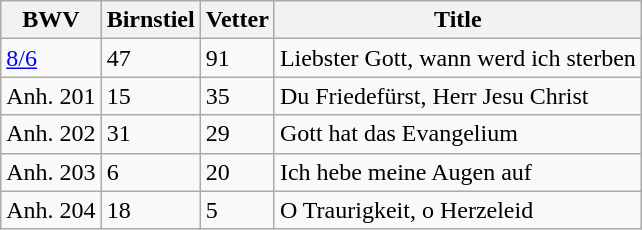<table class="wikitable sortable">
<tr>
<th scope="col">BWV</th>
<th scope="col">Birnstiel</th>
<th scope="col">Vetter</th>
<th scope="col">Title</th>
</tr>
<tr>
<td><a href='#'>8/6</a></td>
<td>47</td>
<td>91</td>
<td>Liebster Gott, wann werd ich sterben</td>
</tr>
<tr>
<td>Anh. 201</td>
<td>15</td>
<td>35</td>
<td>Du Friedefürst, Herr Jesu Christ</td>
</tr>
<tr>
<td>Anh. 202</td>
<td>31</td>
<td>29</td>
<td>Gott hat das Evangelium</td>
</tr>
<tr>
<td>Anh. 203</td>
<td>6</td>
<td>20</td>
<td>Ich hebe meine Augen auf</td>
</tr>
<tr>
<td>Anh. 204</td>
<td>18</td>
<td>5</td>
<td>O Traurigkeit, o Herzeleid</td>
</tr>
</table>
